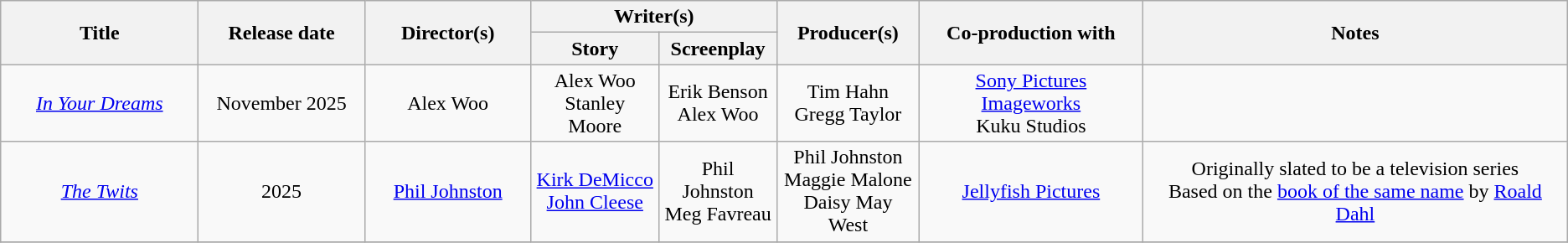<table class="wikitable sortable" style="text-align:center; style="width:100%;">
<tr>
<th rowspan="2" width="150px">Title</th>
<th rowspan="2" width="125px">Release date</th>
<th rowspan="2" width="125px">Director(s)</th>
<th colspan="2">Writer(s)</th>
<th rowspan="2">Producer(s)</th>
<th rowspan="2">Co-production with</th>
<th rowspan="2">Notes</th>
</tr>
<tr>
<th>Story</th>
<th>Screenplay</th>
</tr>
<tr>
<td><em><a href='#'>In Your Dreams</a></em></td>
<td>November 2025</td>
<td>Alex Woo</td>
<td>Alex Woo<br>Stanley Moore</td>
<td>Erik Benson<br>Alex Woo</td>
<td>Tim Hahn<br>Gregg Taylor</td>
<td><a href='#'>Sony Pictures Imageworks</a><br>Kuku Studios</td>
<td></td>
</tr>
<tr>
<td><em><a href='#'>The Twits</a></em></td>
<td>2025</td>
<td><a href='#'>Phil Johnston</a></td>
<td><a href='#'>Kirk DeMicco</a><br><a href='#'>John Cleese</a></td>
<td>Phil Johnston<br>Meg Favreau</td>
<td>Phil Johnston<br>Maggie Malone<br>Daisy May West</td>
<td><a href='#'>Jellyfish Pictures</a></td>
<td>Originally slated to be a television series<br>Based on the <a href='#'>book of the same name</a> by <a href='#'>Roald Dahl</a></td>
</tr>
<tr>
</tr>
</table>
